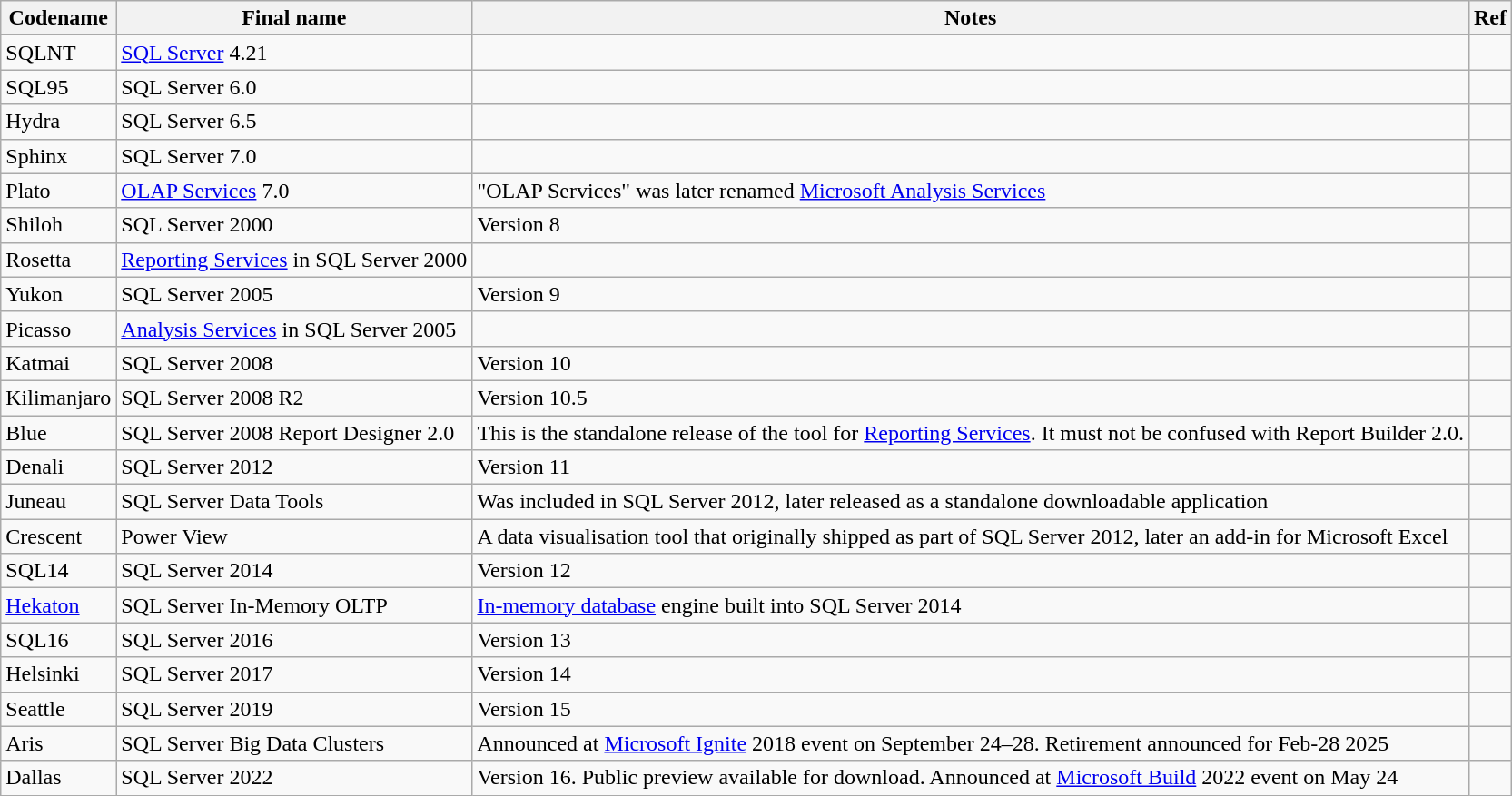<table class="sortable wikitable">
<tr>
<th>Codename</th>
<th>Final name</th>
<th>Notes</th>
<th>Ref</th>
</tr>
<tr>
<td>SQLNT</td>
<td><a href='#'>SQL Server</a> 4.21</td>
<td></td>
<td></td>
</tr>
<tr>
<td>SQL95</td>
<td>SQL Server 6.0</td>
<td></td>
<td></td>
</tr>
<tr>
<td>Hydra</td>
<td>SQL Server 6.5</td>
<td></td>
<td></td>
</tr>
<tr>
<td>Sphinx</td>
<td>SQL Server 7.0</td>
<td></td>
<td></td>
</tr>
<tr>
<td>Plato</td>
<td><a href='#'>OLAP Services</a> 7.0</td>
<td>"OLAP Services" was later renamed <a href='#'>Microsoft Analysis Services</a></td>
<td></td>
</tr>
<tr>
<td>Shiloh</td>
<td>SQL Server 2000</td>
<td>Version 8</td>
<td></td>
</tr>
<tr>
<td>Rosetta</td>
<td><a href='#'>Reporting Services</a> in SQL Server 2000</td>
<td></td>
<td></td>
</tr>
<tr>
<td>Yukon</td>
<td>SQL Server 2005</td>
<td>Version 9</td>
<td><br></td>
</tr>
<tr>
<td>Picasso</td>
<td><a href='#'>Analysis Services</a> in SQL Server 2005</td>
<td></td>
<td></td>
</tr>
<tr>
<td>Katmai</td>
<td>SQL Server 2008</td>
<td>Version 10</td>
<td><br></td>
</tr>
<tr>
<td>Kilimanjaro</td>
<td>SQL Server 2008 R2</td>
<td>Version 10.5</td>
<td></td>
</tr>
<tr>
<td>Blue</td>
<td>SQL Server 2008 Report Designer 2.0</td>
<td>This is the standalone release of the tool for <a href='#'>Reporting Services</a>. It must not be confused with Report Builder 2.0.</td>
<td><br>
</td>
</tr>
<tr>
<td>Denali</td>
<td>SQL Server 2012</td>
<td>Version 11</td>
<td><br>
</td>
</tr>
<tr>
<td>Juneau</td>
<td>SQL Server Data Tools</td>
<td>Was included in SQL Server 2012, later released as a standalone downloadable application</td>
<td></td>
</tr>
<tr>
<td>Crescent</td>
<td>Power View</td>
<td>A data visualisation tool that originally shipped as part of SQL Server 2012, later an add-in for Microsoft Excel</td>
<td></td>
</tr>
<tr>
<td>SQL14</td>
<td>SQL Server 2014</td>
<td>Version 12</td>
<td></td>
</tr>
<tr>
<td><a href='#'>Hekaton</a></td>
<td>SQL Server In-Memory OLTP</td>
<td><a href='#'>In-memory database</a> engine built into SQL Server 2014</td>
<td></td>
</tr>
<tr>
<td>SQL16</td>
<td>SQL Server 2016</td>
<td>Version 13</td>
<td></td>
</tr>
<tr>
<td>Helsinki</td>
<td>SQL Server 2017</td>
<td>Version 14</td>
<td><br></td>
</tr>
<tr>
<td>Seattle</td>
<td>SQL Server 2019</td>
<td>Version 15</td>
<td></td>
</tr>
<tr>
<td>Aris</td>
<td>SQL Server Big Data Clusters</td>
<td>Announced at <a href='#'>Microsoft Ignite</a> 2018 event on September 24–28. Retirement announced for Feb-28 2025</td>
<td></td>
</tr>
<tr>
<td>Dallas</td>
<td>SQL Server 2022</td>
<td>Version 16. Public preview available for download. Announced at <a href='#'>Microsoft Build</a> 2022 event on May 24</td>
<td></td>
</tr>
</table>
